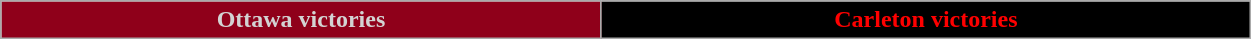<table class="wikitable" style="margin: left" width="66%">
<tr>
<td style="background: #8F001A; color: #D3D3D3; text-align:center;"><strong>Ottawa victories</strong></td>
<td style="background: #000000; color: #FF0000; text-align:center;"><strong>Carleton victories</strong></td>
</tr>
</table>
